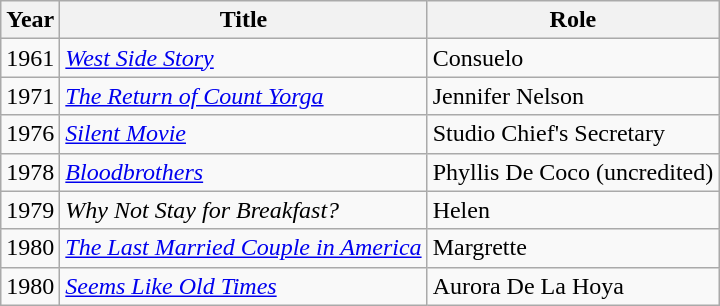<table class="wikitable sortable">
<tr>
<th>Year</th>
<th>Title</th>
<th>Role </th>
</tr>
<tr>
<td>1961</td>
<td><em><a href='#'>West Side Story</a></em></td>
<td>Consuelo</td>
</tr>
<tr>
<td>1971</td>
<td><em><a href='#'>The Return of Count Yorga</a></em></td>
<td>Jennifer Nelson</td>
</tr>
<tr>
<td>1976</td>
<td><em><a href='#'>Silent Movie</a></em></td>
<td>Studio Chief's Secretary</td>
</tr>
<tr>
<td>1978</td>
<td><em><a href='#'>Bloodbrothers</a></em></td>
<td>Phyllis De Coco (uncredited)</td>
</tr>
<tr>
<td>1979</td>
<td><em>Why Not Stay for Breakfast?</em></td>
<td>Helen</td>
</tr>
<tr>
<td>1980</td>
<td><em><a href='#'>The Last Married Couple in America</a></em></td>
<td>Margrette</td>
</tr>
<tr>
<td>1980</td>
<td><em><a href='#'>Seems Like Old Times</a></em></td>
<td>Aurora De La Hoya</td>
</tr>
</table>
